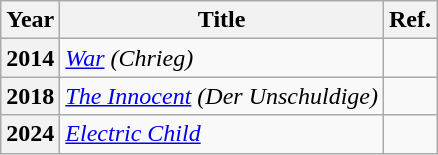<table class="wikitable sortable plainrowheaders">
<tr>
<th scope="col">Year</th>
<th scope="col">Title</th>
<th scope="col" class="unsortable">Ref.</th>
</tr>
<tr>
<th scope="row">2014</th>
<td><em><a href='#'>War</a> (Chrieg)</em></td>
<td align="center"></td>
</tr>
<tr>
<th scope="row">2018</th>
<td><em><a href='#'>The Innocent</a> (Der Unschuldige)</em></td>
<td align="center"></td>
</tr>
<tr>
<th scope="row">2024</th>
<td><em><a href='#'>Electric Child</a></em></td>
<td align="center"></td>
</tr>
</table>
